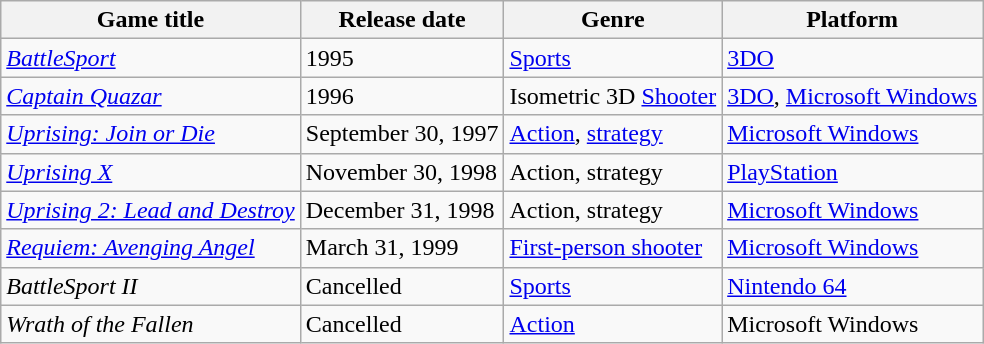<table class="wikitable">
<tr>
<th>Game title</th>
<th>Release date</th>
<th>Genre</th>
<th>Platform</th>
</tr>
<tr>
<td><em><a href='#'>BattleSport</a></em></td>
<td>1995</td>
<td><a href='#'>Sports</a></td>
<td><a href='#'>3DO</a></td>
</tr>
<tr>
<td><em><a href='#'>Captain Quazar</a></em></td>
<td>1996</td>
<td>Isometric 3D <a href='#'>Shooter</a></td>
<td><a href='#'>3DO</a>, <a href='#'>Microsoft Windows</a></td>
</tr>
<tr>
<td><em><a href='#'>Uprising: Join or Die</a></em></td>
<td>September 30, 1997</td>
<td><a href='#'>Action</a>, <a href='#'>strategy</a></td>
<td><a href='#'>Microsoft Windows</a></td>
</tr>
<tr>
<td><em><a href='#'>Uprising X</a></em></td>
<td>November 30, 1998</td>
<td>Action, strategy</td>
<td><a href='#'>PlayStation</a></td>
</tr>
<tr>
<td><em><a href='#'>Uprising 2: Lead and Destroy</a></em></td>
<td>December 31, 1998</td>
<td>Action, strategy</td>
<td><a href='#'>Microsoft Windows</a></td>
</tr>
<tr>
<td><em><a href='#'>Requiem: Avenging Angel</a></em></td>
<td>March 31, 1999</td>
<td><a href='#'>First-person shooter</a><br></td>
<td><a href='#'>Microsoft Windows</a></td>
</tr>
<tr>
<td><em>BattleSport II</em></td>
<td>Cancelled</td>
<td><a href='#'>Sports</a></td>
<td><a href='#'>Nintendo 64</a></td>
</tr>
<tr>
<td><em>Wrath of the Fallen</em><br></td>
<td>Cancelled</td>
<td><a href='#'>Action</a></td>
<td>Microsoft Windows</td>
</tr>
</table>
